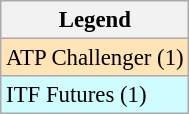<table class=wikitable style=font-size:95%>
<tr>
<th>Legend</th>
</tr>
<tr bgcolor=moccasin>
<td>ATP Challenger (1)</td>
</tr>
<tr bgcolor=cffcff>
<td>ITF Futures (1)</td>
</tr>
</table>
